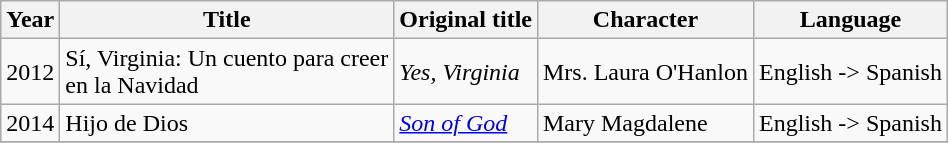<table class="wikitable">
<tr>
<th>Year</th>
<th>Title</th>
<th>Original title</th>
<th>Character</th>
<th>Language</th>
</tr>
<tr>
<td>2012</td>
<td>Sí, Virginia: Un cuento para creer<br>en la Navidad</td>
<td><em>Yes, Virginia</em></td>
<td>Mrs. Laura O'Hanlon</td>
<td>English -> Spanish</td>
</tr>
<tr>
<td>2014</td>
<td>Hijo de Dios</td>
<td><em><a href='#'>Son of God</a></em></td>
<td>Mary Magdalene</td>
<td>English -> Spanish</td>
</tr>
<tr>
</tr>
</table>
